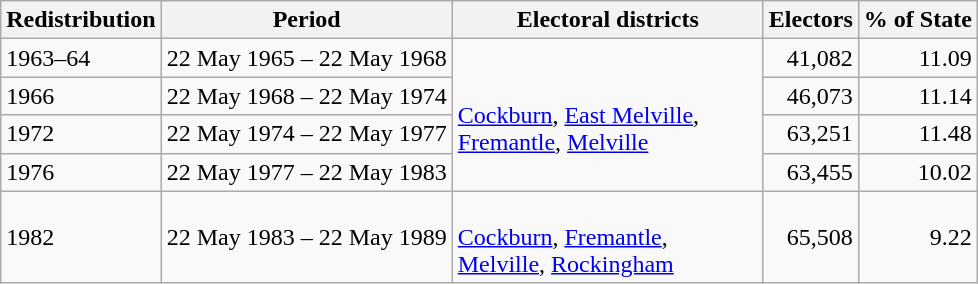<table class="wikitable">
<tr>
<th>Redistribution</th>
<th>Period</th>
<th>Electoral districts</th>
<th>Electors</th>
<th>% of State</th>
</tr>
<tr>
<td>1963–64</td>
<td>22 May 1965 – 22 May 1968</td>
<td width = 200 rowspan = 4><br><a href='#'>Cockburn</a>, 
<a href='#'>East Melville</a>, 
<a href='#'>Fremantle</a>, 
<a href='#'>Melville</a></td>
<td align=right>41,082</td>
<td align=right>11.09</td>
</tr>
<tr>
<td>1966</td>
<td>22 May 1968 – 22 May 1974</td>
<td align=right>46,073</td>
<td align=right>11.14</td>
</tr>
<tr>
<td>1972</td>
<td>22 May 1974 – 22 May 1977</td>
<td align=right>63,251</td>
<td align=right>11.48</td>
</tr>
<tr>
<td>1976</td>
<td>22 May 1977 – 22 May 1983</td>
<td align=right>63,455</td>
<td align=right>10.02</td>
</tr>
<tr>
<td>1982</td>
<td>22 May 1983 – 22 May 1989</td>
<td width=200><br><a href='#'>Cockburn</a>, 
<a href='#'>Fremantle</a>, 
<a href='#'>Melville</a>,
<a href='#'>Rockingham</a></td>
<td align=right>65,508</td>
<td align=right>9.22</td>
</tr>
</table>
